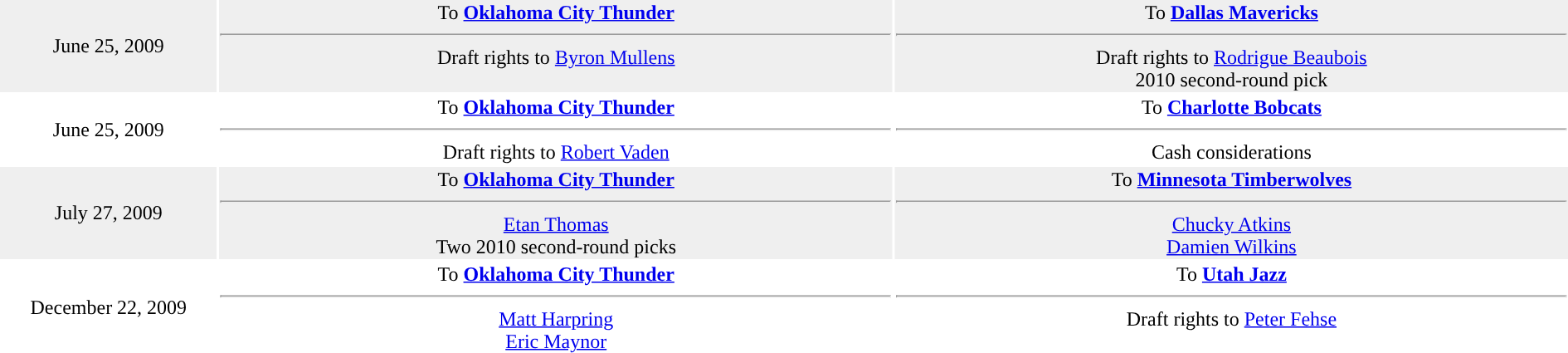<table style="text-align: center">
<tr style="background:#eeee">
<td style="width:10%">June 25, 2009</td>
<td style="width:31%; vertical-align:top;">To <strong><a href='#'>Oklahoma City Thunder</a></strong><hr>Draft rights to <a href='#'>Byron Mullens</a></td>
<td style="width:31%; vertical-align:top;">To <strong><a href='#'>Dallas Mavericks</a></strong><hr>Draft rights to <a href='#'>Rodrigue Beaubois</a><br>2010 second-round pick</td>
</tr>
<tr>
<td style="width:10%">June 25, 2009</td>
<td style="width:31%; vertical-align:top;">To <strong><a href='#'>Oklahoma City Thunder</a></strong><hr>Draft rights to <a href='#'>Robert Vaden</a></td>
<td style="width:31%; vertical-align:top;">To <strong><a href='#'>Charlotte Bobcats</a></strong><hr>Cash considerations</td>
</tr>
<tr style="background:#eeee">
<td style="width:10%">July 27, 2009</td>
<td style="width:31%; vertical-align:top;">To <strong><a href='#'>Oklahoma City Thunder</a></strong><hr><a href='#'>Etan Thomas</a><br>Two 2010 second-round picks</td>
<td style="width:31%; vertical-align:top;">To <strong><a href='#'>Minnesota Timberwolves</a></strong><hr><a href='#'>Chucky Atkins</a><br><a href='#'>Damien Wilkins</a></td>
</tr>
<tr>
<td style="width:10%">December 22, 2009</td>
<td style="width:31%; vertical-align:top;">To <strong><a href='#'>Oklahoma City Thunder</a></strong><hr><a href='#'>Matt Harpring</a><br><a href='#'>Eric Maynor</a></td>
<td style="width:31%; vertical-align:top;">To <strong><a href='#'>Utah Jazz</a></strong><hr>Draft rights to <a href='#'>Peter Fehse</a></td>
</tr>
</table>
